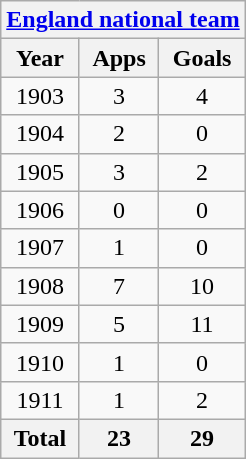<table class="wikitable" style="text-align:center">
<tr>
<th colspan=3><a href='#'>England national team</a></th>
</tr>
<tr>
<th>Year</th>
<th>Apps</th>
<th>Goals</th>
</tr>
<tr>
<td>1903</td>
<td>3</td>
<td>4</td>
</tr>
<tr>
<td>1904</td>
<td>2</td>
<td>0</td>
</tr>
<tr>
<td>1905</td>
<td>3</td>
<td>2</td>
</tr>
<tr>
<td>1906</td>
<td>0</td>
<td>0</td>
</tr>
<tr>
<td>1907</td>
<td>1</td>
<td>0</td>
</tr>
<tr>
<td>1908</td>
<td>7</td>
<td>10</td>
</tr>
<tr>
<td>1909</td>
<td>5</td>
<td>11</td>
</tr>
<tr>
<td>1910</td>
<td>1</td>
<td>0</td>
</tr>
<tr>
<td>1911</td>
<td>1</td>
<td>2</td>
</tr>
<tr>
<th>Total</th>
<th>23</th>
<th>29</th>
</tr>
</table>
